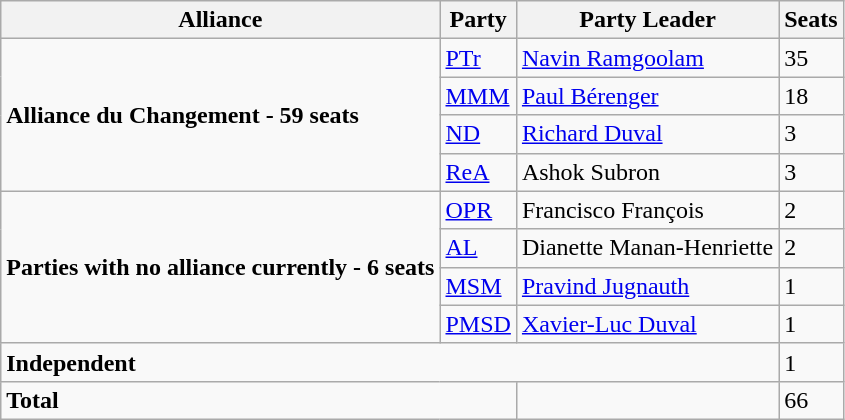<table class="wikitable">
<tr>
<th>Alliance</th>
<th>Party</th>
<th>Party Leader</th>
<th>Seats</th>
</tr>
<tr>
<td rowspan=4><strong>Alliance du Changement - 59 seats</strong></td>
<td><a href='#'>PTr</a></td>
<td><a href='#'>Navin Ramgoolam</a></td>
<td>35</td>
</tr>
<tr>
<td><a href='#'>MMM</a></td>
<td><a href='#'>Paul Bérenger</a></td>
<td>18</td>
</tr>
<tr>
<td><a href='#'>ND</a></td>
<td><a href='#'>Richard Duval</a></td>
<td>3</td>
</tr>
<tr>
<td><a href='#'>ReA</a></td>
<td>Ashok Subron</td>
<td>3</td>
</tr>
<tr>
<td rowspan=4><strong>Parties with no alliance currently - 6 seats</strong></td>
<td><a href='#'>OPR</a></td>
<td>Francisco François</td>
<td>2</td>
</tr>
<tr>
<td><a href='#'>AL</a></td>
<td>Dianette Manan-Henriette</td>
<td>2</td>
</tr>
<tr>
<td><a href='#'>MSM</a></td>
<td><a href='#'>Pravind Jugnauth</a></td>
<td>1</td>
</tr>
<tr>
<td><a href='#'>PMSD</a></td>
<td><a href='#'>Xavier-Luc Duval</a></td>
<td>1</td>
</tr>
<tr>
<td colspan=3><strong>Independent</strong></td>
<td>1</td>
</tr>
<tr>
<td colspan=2><strong>Total</strong></td>
<td></td>
<td>66</td>
</tr>
</table>
